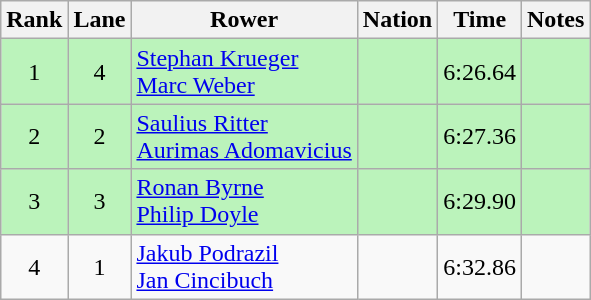<table class="wikitable sortable" style="text-align:center">
<tr>
<th>Rank</th>
<th>Lane</th>
<th>Rower</th>
<th>Nation</th>
<th>Time</th>
<th>Notes</th>
</tr>
<tr bgcolor=bbf3bb>
<td>1</td>
<td>4</td>
<td align=left><a href='#'>Stephan Krueger</a><br><a href='#'>Marc Weber</a></td>
<td align=left></td>
<td>6:26.64</td>
<td></td>
</tr>
<tr bgcolor=bbf3bb>
<td>2</td>
<td>2</td>
<td align=left><a href='#'>Saulius Ritter</a><br><a href='#'>Aurimas Adomavicius</a></td>
<td align=left></td>
<td>6:27.36</td>
<td></td>
</tr>
<tr bgcolor=bbf3bb>
<td>3</td>
<td>3</td>
<td align=left><a href='#'>Ronan Byrne</a><br><a href='#'>Philip Doyle</a></td>
<td align=left></td>
<td>6:29.90</td>
<td></td>
</tr>
<tr>
<td>4</td>
<td>1</td>
<td align=left><a href='#'>Jakub Podrazil</a><br><a href='#'>Jan Cincibuch</a></td>
<td align=left></td>
<td>6:32.86</td>
<td></td>
</tr>
</table>
